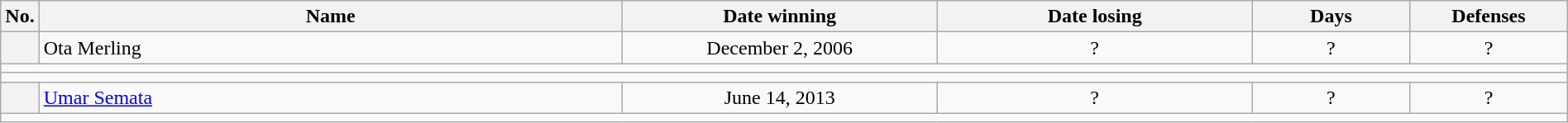<table class="wikitable" style="width:100%;">
<tr>
<th style="width:1%;">No.</th>
<th style="width:37%;">Name</th>
<th style="width:20%;">Date winning</th>
<th style="width:20%;">Date losing</th>
<th data-sort-type="number" style="width:10%;">Days</th>
<th data-sort-type="number" style="width:10%;">Defenses</th>
</tr>
<tr align=center>
<th></th>
<td align=left> Ota Merling</td>
<td>December 2, 2006</td>
<td>?</td>
<td>?</td>
<td>?</td>
</tr>
<tr>
<td colspan="6"></td>
</tr>
<tr>
<td colspan="6"></td>
</tr>
<tr align=center>
<th></th>
<td align=left> <a href='#'>Umar Semata</a></td>
<td>June 14, 2013</td>
<td>?</td>
<td>?</td>
<td>?</td>
</tr>
<tr>
<td colspan="6"></td>
</tr>
</table>
